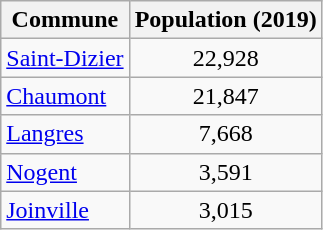<table class=wikitable>
<tr>
<th>Commune</th>
<th>Population (2019)</th>
</tr>
<tr>
<td><a href='#'>Saint-Dizier</a></td>
<td style="text-align: center;">22,928</td>
</tr>
<tr>
<td><a href='#'>Chaumont</a></td>
<td style="text-align: center;">21,847</td>
</tr>
<tr>
<td><a href='#'>Langres</a></td>
<td style="text-align: center;">7,668</td>
</tr>
<tr>
<td><a href='#'>Nogent</a></td>
<td style="text-align: center;">3,591</td>
</tr>
<tr>
<td><a href='#'>Joinville</a></td>
<td style="text-align: center;">3,015</td>
</tr>
</table>
